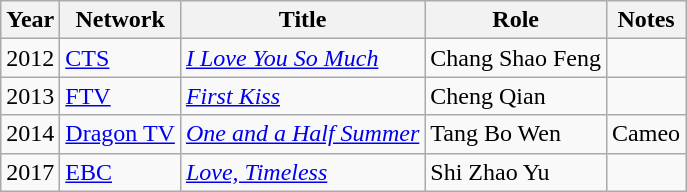<table class="wikitable sortable">
<tr>
<th>Year</th>
<th>Network</th>
<th>Title</th>
<th>Role</th>
<th class="unsortable">Notes</th>
</tr>
<tr>
<td>2012</td>
<td><a href='#'>CTS</a></td>
<td><em><a href='#'>I Love You So Much</a></em></td>
<td>Chang Shao Feng</td>
<td></td>
</tr>
<tr>
<td>2013</td>
<td><a href='#'>FTV</a></td>
<td><em><a href='#'>First Kiss</a></em></td>
<td>Cheng Qian</td>
<td></td>
</tr>
<tr>
<td>2014</td>
<td><a href='#'>Dragon TV</a></td>
<td><em><a href='#'>One and a Half Summer</a></em></td>
<td>Tang Bo Wen</td>
<td>Cameo</td>
</tr>
<tr>
<td>2017</td>
<td><a href='#'>EBC</a></td>
<td><em><a href='#'>Love, Timeless</a></em></td>
<td>Shi Zhao Yu</td>
<td></td>
</tr>
</table>
